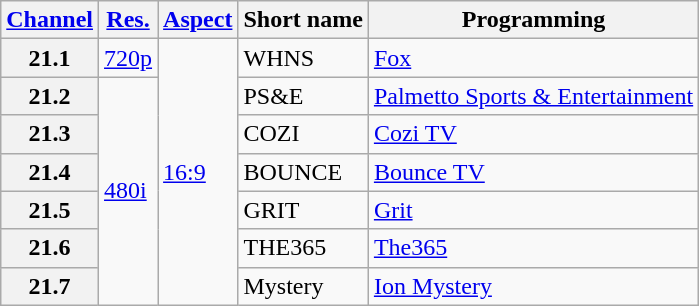<table class="wikitable">
<tr>
<th scope = "col"><a href='#'>Channel</a></th>
<th scope = "col"><a href='#'>Res.</a></th>
<th scope = "col"><a href='#'>Aspect</a></th>
<th scope = "col">Short name</th>
<th scope = "col">Programming</th>
</tr>
<tr>
<th scope = "row">21.1</th>
<td><a href='#'>720p</a></td>
<td rowspan="7"><a href='#'>16:9</a></td>
<td>WHNS</td>
<td><a href='#'>Fox</a></td>
</tr>
<tr>
<th scope = "row">21.2</th>
<td rowspan="6"><a href='#'>480i</a></td>
<td>PS&E</td>
<td><a href='#'>Palmetto Sports & Entertainment</a></td>
</tr>
<tr>
<th scope = "row">21.3</th>
<td>COZI</td>
<td><a href='#'>Cozi TV</a></td>
</tr>
<tr>
<th scope = "row">21.4</th>
<td>BOUNCE</td>
<td><a href='#'>Bounce TV</a></td>
</tr>
<tr>
<th scope = "row">21.5</th>
<td>GRIT</td>
<td><a href='#'>Grit</a></td>
</tr>
<tr>
<th scope = "row">21.6</th>
<td>THE365</td>
<td><a href='#'>The365</a></td>
</tr>
<tr>
<th scope = "row">21.7</th>
<td>Mystery</td>
<td><a href='#'>Ion Mystery</a></td>
</tr>
</table>
